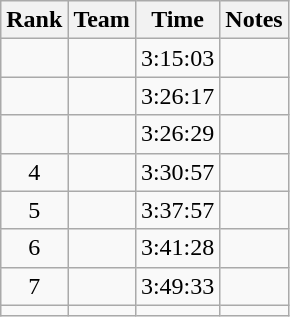<table class="wikitable sortable" style="text-align:center">
<tr>
<th>Rank</th>
<th>Team</th>
<th>Time</th>
<th>Notes</th>
</tr>
<tr>
<td></td>
<td align=left></td>
<td>3:15:03</td>
<td></td>
</tr>
<tr>
<td></td>
<td align=left></td>
<td>3:26:17</td>
<td></td>
</tr>
<tr>
<td></td>
<td align=left></td>
<td>3:26:29</td>
<td></td>
</tr>
<tr>
<td>4</td>
<td align=left></td>
<td>3:30:57</td>
<td></td>
</tr>
<tr>
<td>5</td>
<td align=left></td>
<td>3:37:57</td>
<td></td>
</tr>
<tr>
<td>6</td>
<td align=left></td>
<td>3:41:28</td>
<td></td>
</tr>
<tr>
<td>7</td>
<td align=left></td>
<td>3:49:33</td>
<td></td>
</tr>
<tr>
<td></td>
<td align=left></td>
<td></td>
<td></td>
</tr>
</table>
